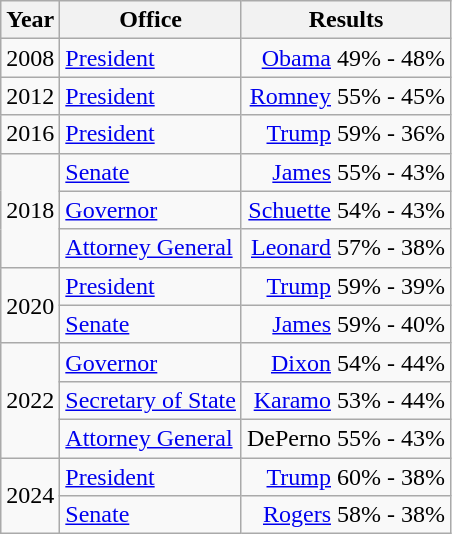<table class=wikitable>
<tr>
<th>Year</th>
<th>Office</th>
<th>Results</th>
</tr>
<tr>
<td>2008</td>
<td><a href='#'>President</a></td>
<td align="right" ><a href='#'>Obama</a> 49% - 48%</td>
</tr>
<tr>
<td>2012</td>
<td><a href='#'>President</a></td>
<td align="right" ><a href='#'>Romney</a> 55% - 45%</td>
</tr>
<tr>
<td>2016</td>
<td><a href='#'>President</a></td>
<td align="right" ><a href='#'>Trump</a> 59% - 36%</td>
</tr>
<tr>
<td rowspan=3>2018</td>
<td><a href='#'>Senate</a></td>
<td align="right" ><a href='#'>James</a> 55% - 43%</td>
</tr>
<tr>
<td><a href='#'>Governor</a></td>
<td align="right" ><a href='#'>Schuette</a> 54% - 43%</td>
</tr>
<tr>
<td><a href='#'>Attorney General</a></td>
<td align="right" ><a href='#'>Leonard</a> 57% - 38%</td>
</tr>
<tr>
<td rowspan=2>2020</td>
<td><a href='#'>President</a></td>
<td align="right" ><a href='#'>Trump</a> 59% - 39%</td>
</tr>
<tr>
<td><a href='#'>Senate</a></td>
<td align="right" ><a href='#'>James</a> 59% - 40%</td>
</tr>
<tr>
<td rowspan=3>2022</td>
<td><a href='#'>Governor</a></td>
<td align="right" ><a href='#'>Dixon</a> 54% - 44%</td>
</tr>
<tr>
<td><a href='#'>Secretary of State</a></td>
<td align="right" ><a href='#'>Karamo</a> 53% - 44%</td>
</tr>
<tr>
<td><a href='#'>Attorney General</a></td>
<td align="right" >DePerno 55% - 43%</td>
</tr>
<tr>
<td rowspan=2>2024</td>
<td><a href='#'>President</a></td>
<td align="right" ><a href='#'>Trump</a> 60% - 38%</td>
</tr>
<tr>
<td><a href='#'>Senate</a></td>
<td align="right" ><a href='#'>Rogers</a> 58% - 38%</td>
</tr>
</table>
